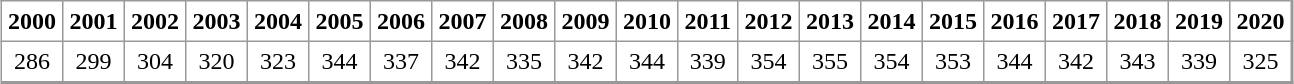<table align="center" rules="all" cellspacing="0" cellpadding="4" style="border: 1px solid #999; border-right: 2px solid #999; border-bottom:2px solid #999">
<tr>
<th>2000</th>
<th>2001</th>
<th>2002</th>
<th>2003</th>
<th>2004</th>
<th>2005</th>
<th>2006</th>
<th>2007</th>
<th>2008</th>
<th>2009</th>
<th>2010</th>
<th>2011</th>
<th>2012</th>
<th>2013</th>
<th>2014</th>
<th>2015</th>
<th>2016</th>
<th>2017</th>
<th>2018</th>
<th>2019</th>
<th>2020</th>
</tr>
<tr>
<td align=center>286</td>
<td align=center>299</td>
<td align=center>304</td>
<td align=center>320</td>
<td align=center>323</td>
<td align=center>344</td>
<td align=center>337</td>
<td align=center>342</td>
<td align=center>335</td>
<td align=center>342</td>
<td align=center>344</td>
<td align=center>339</td>
<td align=center>354</td>
<td align=center>355</td>
<td align=center>354</td>
<td align=center>353</td>
<td align=center>344</td>
<td align=center>342</td>
<td align=center>343</td>
<td align=center>339</td>
<td align=center>325</td>
</tr>
</table>
